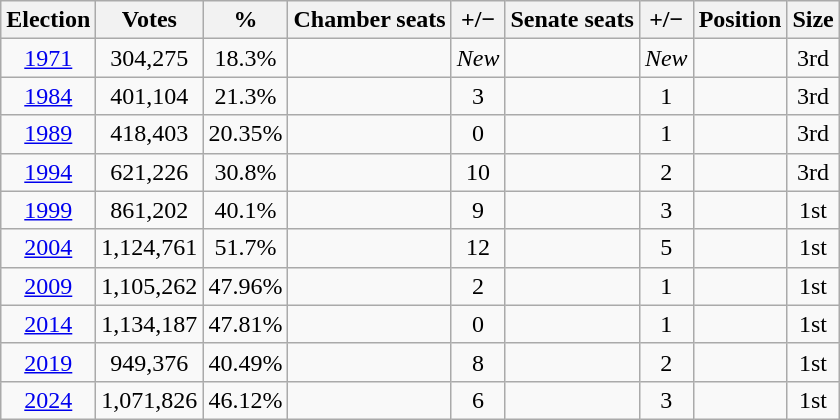<table class="wikitable" style="text-align:center">
<tr>
<th>Election</th>
<th>Votes</th>
<th>%</th>
<th>Chamber seats</th>
<th>+/−</th>
<th>Senate seats</th>
<th>+/−</th>
<th>Position</th>
<th>Size</th>
</tr>
<tr>
<td><a href='#'>1971</a></td>
<td>304,275</td>
<td>18.3%</td>
<td></td>
<td><em>New</em></td>
<td></td>
<td><em>New</em></td>
<td></td>
<td>3rd</td>
</tr>
<tr>
<td><a href='#'>1984</a></td>
<td>401,104</td>
<td>21.3%</td>
<td></td>
<td> 3</td>
<td></td>
<td> 1</td>
<td></td>
<td> 3rd</td>
</tr>
<tr>
<td><a href='#'>1989</a></td>
<td>418,403</td>
<td>20.35%</td>
<td></td>
<td> 0</td>
<td></td>
<td> 1</td>
<td></td>
<td> 3rd</td>
</tr>
<tr>
<td><a href='#'>1994</a></td>
<td>621,226</td>
<td>30.8%</td>
<td></td>
<td> 10</td>
<td></td>
<td> 2</td>
<td></td>
<td> 3rd</td>
</tr>
<tr>
<td><a href='#'>1999</a></td>
<td>861,202</td>
<td>40.1%</td>
<td></td>
<td> 9</td>
<td></td>
<td> 3</td>
<td></td>
<td> 1st</td>
</tr>
<tr>
<td><a href='#'>2004</a></td>
<td>1,124,761</td>
<td>51.7%</td>
<td></td>
<td> 12</td>
<td></td>
<td> 5</td>
<td></td>
<td> 1st</td>
</tr>
<tr>
<td><a href='#'>2009</a></td>
<td>1,105,262</td>
<td>47.96%</td>
<td></td>
<td> 2</td>
<td></td>
<td> 1</td>
<td></td>
<td> 1st</td>
</tr>
<tr>
<td><a href='#'>2014</a></td>
<td>1,134,187</td>
<td>47.81%</td>
<td></td>
<td> 0</td>
<td></td>
<td> 1</td>
<td></td>
<td> 1st</td>
</tr>
<tr>
<td><a href='#'>2019</a></td>
<td>949,376</td>
<td>40.49%</td>
<td></td>
<td> 8</td>
<td></td>
<td> 2</td>
<td></td>
<td> 1st</td>
</tr>
<tr>
<td><a href='#'>2024</a></td>
<td>1,071,826</td>
<td>46.12%</td>
<td></td>
<td> 6</td>
<td></td>
<td> 3</td>
<td></td>
<td> 1st</td>
</tr>
</table>
